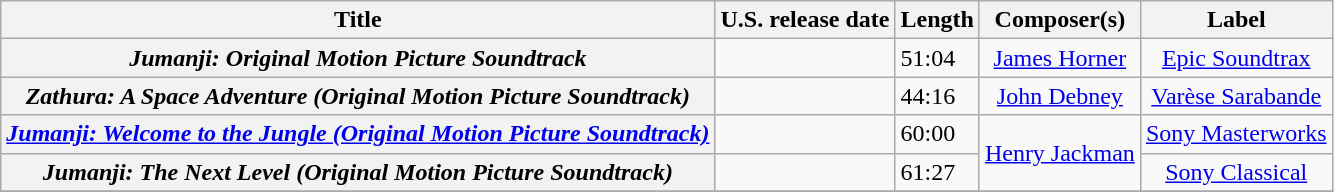<table class="wikitable plainrowheaders" style="text-align:center;">
<tr>
<th scope="col">Title</th>
<th scope="col">U.S. release date</th>
<th scope="col">Length</th>
<th scope="col">Composer(s)</th>
<th scope="col">Label</th>
</tr>
<tr>
<th scope="row"><em>Jumanji: Original Motion Picture Soundtrack</em></th>
<td style="text-align:left"></td>
<td style="text-align:left">51:04</td>
<td><a href='#'>James Horner</a></td>
<td><a href='#'>Epic Soundtrax</a></td>
</tr>
<tr>
<th scope="row"><em>Zathura: A Space Adventure (Original Motion Picture Soundtrack)</em></th>
<td style="text-align:left"></td>
<td style="text-align:left">44:16</td>
<td><a href='#'>John Debney</a></td>
<td><a href='#'>Varèse Sarabande</a></td>
</tr>
<tr>
<th scope="row"><em><a href='#'>Jumanji: Welcome to the Jungle (Original Motion Picture Soundtrack)</a></em></th>
<td style="text-align:left"></td>
<td style="text-align:left">60:00</td>
<td rowspan="2"><a href='#'>Henry Jackman</a></td>
<td><a href='#'>Sony Masterworks</a></td>
</tr>
<tr>
<th scope="row"><em>Jumanji: The Next Level (Original Motion Picture Soundtrack)</em></th>
<td style="text-align:left"></td>
<td style="text-align:left">61:27</td>
<td><a href='#'>Sony Classical</a></td>
</tr>
<tr>
</tr>
</table>
